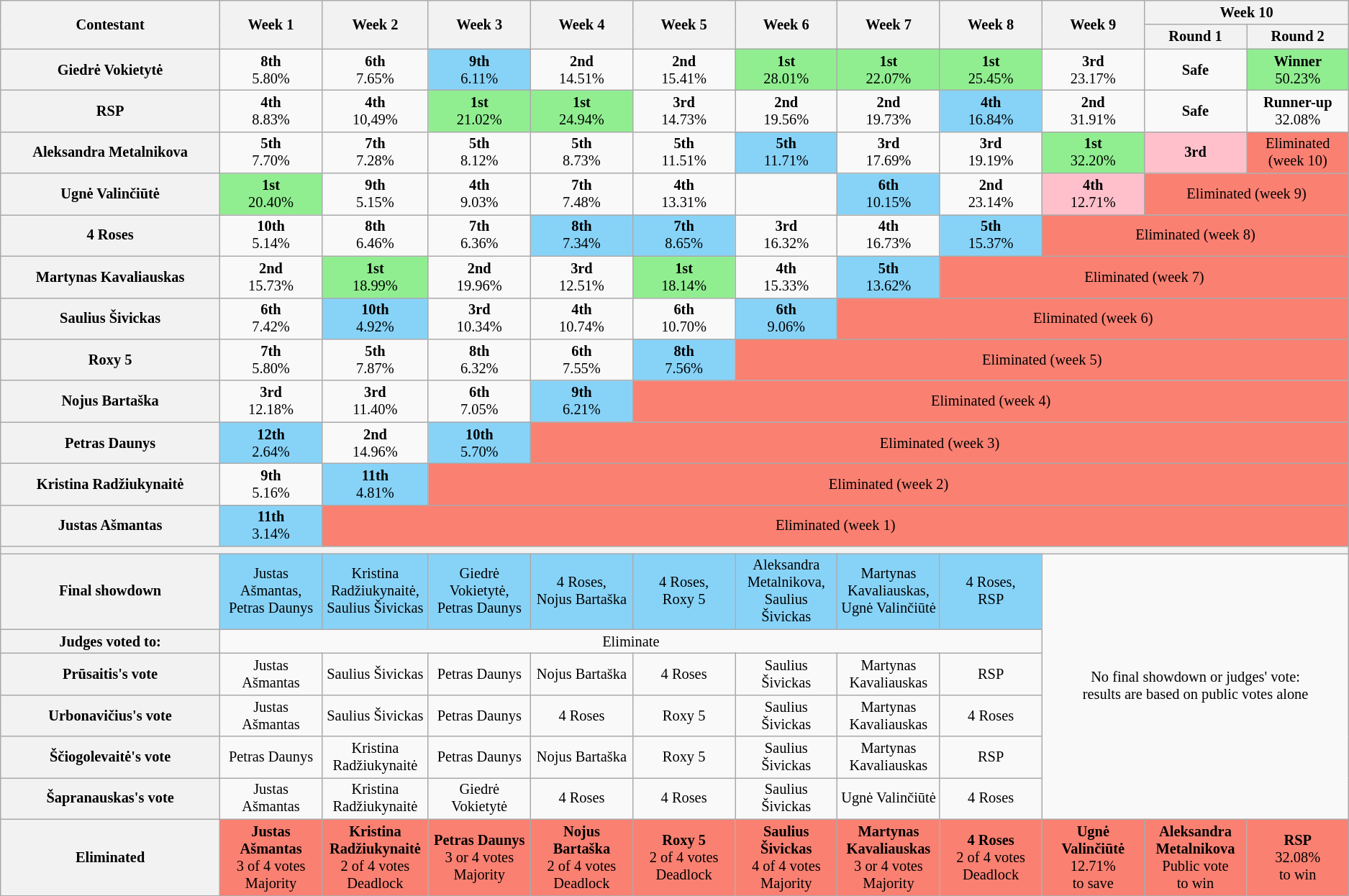<table class="wikitable" style="text-align:center; font-size:85%">
<tr>
<th style="width:15%" rowspan="2" scope="col">Contestant</th>
<th style="width:7%" rowspan="2" scope="col">Week 1</th>
<th style="width:7%" rowspan="2" scope="col">Week 2</th>
<th style="width:7%" rowspan="2" scope="col">Week 3</th>
<th style="width:7%" rowspan="2" scope="col">Week 4</th>
<th style="width:7%" rowspan="2" scope="col">Week 5</th>
<th style="width:7%" rowspan="2" scope="col">Week 6</th>
<th style="width:7%" rowspan="2" scope="col">Week 7</th>
<th style="width:7%" rowspan="2" scope="col">Week 8</th>
<th style="width:7%" rowspan="2" scope="col">Week 9</th>
<th colspan="2">Week 10</th>
</tr>
<tr>
<th style="width:7%">Round 1</th>
<th style="width:7%">Round 2</th>
</tr>
<tr>
<th scope="row">Giedrė Vokietytė</th>
<td><strong>8th</strong><br>5.80%</td>
<td><strong>6th</strong><br>7.65%</td>
<td style="background:#87D3F8"><strong>9th</strong><br>6.11%</td>
<td><strong>2nd</strong><br>14.51%</td>
<td><strong>2nd</strong><br>15.41%</td>
<td style="background:lightgreen"><strong>1st</strong><br>28.01%</td>
<td style="background:lightgreen"><strong>1st</strong><br>22.07%</td>
<td style="background:lightgreen"><strong>1st</strong><br>25.45%</td>
<td><strong>3rd</strong><br>23.17%</td>
<td><strong>Safe</strong></td>
<td style="background:lightgreen"><strong>Winner</strong><br>50.23%</td>
</tr>
<tr>
<th scope="row">RSP</th>
<td><strong>4th</strong><br>8.83%</td>
<td><strong>4th</strong><br>10,49%</td>
<td style="background:lightgreen"><strong>1st</strong><br>21.02%</td>
<td style="background:lightgreen"><strong>1st</strong><br>24.94%</td>
<td><strong>3rd</strong><br>14.73%</td>
<td><strong>2nd</strong><br>19.56%</td>
<td><strong>2nd</strong><br>19.73%</td>
<td style="background:#87D3F8"><strong>4th</strong><br>16.84%</td>
<td><strong>2nd</strong><br>31.91%</td>
<td><strong>Safe</strong></td>
<td><strong>Runner-up</strong><br>32.08%</td>
</tr>
<tr>
<th ! scope="row">Aleksandra Metalnikova</th>
<td><strong>5th</strong><br>7.70%</td>
<td><strong>7th</strong><br>7.28%</td>
<td><strong>5th</strong><br>8.12%</td>
<td><strong>5th</strong><br>8.73%</td>
<td><strong>5th</strong><br>11.51%</td>
<td style="background:#87D3F8"><strong>5th</strong><br>11.71%</td>
<td><strong>3rd</strong><br>17.69%</td>
<td><strong>3rd</strong><br>19.19%</td>
<td style="background:lightgreen"><strong>1st</strong><br>32.20%</td>
<td style="background:pink"><strong>3rd</strong></td>
<td colspan="1" style="background:salmon">Eliminated (week 10)</td>
</tr>
<tr>
<th scope="row">Ugnė Valinčiūtė</th>
<td style="background:lightgreen"><strong>1st</strong><br>20.40%</td>
<td><strong>9th</strong><br>5.15%</td>
<td><strong>4th</strong><br>9.03%</td>
<td><strong>7th</strong><br>7.48%</td>
<td><strong>4th</strong><br>13.31%</td>
<td></td>
<td style="background:#87D3F8"><strong>6th</strong><br>10.15%</td>
<td><strong>2nd</strong><br>23.14%</td>
<td style="background:pink"><strong>4th</strong><br>12.71%</td>
<td colspan="2" style="background:salmon">Eliminated (week 9)</td>
</tr>
<tr>
<th scope="row">4 Roses</th>
<td><strong>10th</strong><br>5.14%</td>
<td><strong>8th</strong><br>6.46%</td>
<td><strong>7th</strong><br>6.36%</td>
<td style="background:#87D3F8"><strong>8th</strong><br>7.34%</td>
<td style="background:#87D3F8"><strong>7th</strong><br>8.65%</td>
<td><strong>3rd</strong><br>16.32%</td>
<td><strong>4th</strong><br>16.73%</td>
<td style="background:#87D3F8"><strong>5th</strong> <br>15.37%</td>
<td colspan="3" style="background:salmon">Eliminated (week 8)</td>
</tr>
<tr>
<th scope="row">Martynas Kavaliauskas</th>
<td><strong>2nd</strong><br>15.73%</td>
<td style="background:lightgreen"><strong>1st</strong><br>18.99%</td>
<td><strong>2nd</strong><br>19.96%</td>
<td><strong>3rd</strong><br>12.51%</td>
<td style="background:lightgreen"><strong>1st</strong><br>18.14%</td>
<td><strong>4th</strong><br>15.33%</td>
<td style="background:#87D3F8"><strong>5th</strong><br>13.62%</td>
<td colspan="4" style="background:salmon">Eliminated (week 7)</td>
</tr>
<tr>
<th scope="row">Saulius Šivickas</th>
<td><strong>6th</strong><br>7.42%</td>
<td style="background:#87D3F8"><strong>10th</strong> <br>4.92%</td>
<td><strong>3rd</strong><br>10.34%</td>
<td><strong>4th</strong><br>10.74%</td>
<td><strong>6th</strong><br>10.70%</td>
<td style="background:#87D3F8"><strong>6th</strong><br>9.06%</td>
<td colspan="5" style="background:salmon">Eliminated (week 6)</td>
</tr>
<tr>
<th scope="row">Roxy 5</th>
<td><strong>7th</strong><br>5.80%</td>
<td><strong>5th</strong><br>7.87%</td>
<td><strong>8th</strong><br>6.32%</td>
<td><strong>6th</strong><br>7.55%</td>
<td style="background:#87D3F8"><strong>8th</strong> <br>7.56%</td>
<td colspan="6" style="background:salmon">Eliminated (week 5)</td>
</tr>
<tr>
<th scope="row">Nojus Bartaška</th>
<td><strong>3rd</strong><br>12.18%</td>
<td><strong>3rd</strong><br>11.40%</td>
<td><strong>6th</strong><br>7.05%</td>
<td style="background:#87D3F8"><strong>9th</strong> <br>6.21%</td>
<td colspan="7" style="background:salmon">Eliminated (week 4)</td>
</tr>
<tr>
<th scope="row">Petras Daunys</th>
<td style="background:#87D3F8"><strong>12th</strong><br>2.64%</td>
<td><strong>2nd</strong><br>14.96%</td>
<td style="background:#87D3F8"><strong>10th</strong><br>5.70%</td>
<td colspan="8" style="background:salmon">Eliminated (week 3)</td>
</tr>
<tr>
<th scope="row">Kristina Radžiukynaitė</th>
<td><strong>9th</strong><br>5.16%</td>
<td style="background:#87D3F8"><strong>11th</strong> <br>4.81%</td>
<td colspan="9" style="background:salmon">Eliminated (week 2)</td>
</tr>
<tr>
<th scope="row">Justas Ašmantas</th>
<td style="background:#87D3F8"><strong>11th</strong><br>3.14%</td>
<td colspan="10" style="background:salmon">Eliminated (week 1)</td>
</tr>
<tr>
<th colspan="12"></th>
</tr>
<tr>
<th scope="row">Final showdown</th>
<td style="background:#87D3F8">Justas Ašmantas,<br>Petras Daunys</td>
<td style="background:#87D3F8">Kristina Radžiukynaitė,<br>Saulius Šivickas</td>
<td style="background:#87D3F8">Giedrė Vokietytė,<br>Petras Daunys</td>
<td style="background:#87D3F8">4 Roses,<br>Nojus Bartaška</td>
<td style="background:#87D3F8">4 Roses,<br>Roxy 5</td>
<td style="background:#87D3F8">Aleksandra Metalnikova,<br>Saulius Šivickas</td>
<td style="background:#87D3F8">Martynas Kavaliauskas,<br>Ugnė Valinčiūtė</td>
<td style="background:#87D3F8">4 Roses,<br>RSP</td>
<td rowspan="6" colspan="3">No final showdown or judges' vote:<br>results are based on public votes alone</td>
</tr>
<tr>
<th scope="row">Judges voted to:</th>
<td colspan="8">Eliminate</td>
</tr>
<tr>
<th scope="row">Prūsaitis's vote</th>
<td>Justas Ašmantas</td>
<td>Saulius Šivickas</td>
<td>Petras Daunys</td>
<td>Nojus Bartaška</td>
<td>4 Roses</td>
<td>Saulius Šivickas</td>
<td>Martynas Kavaliauskas</td>
<td>RSP</td>
</tr>
<tr>
<th scope="row">Urbonavičius's vote</th>
<td>Justas Ašmantas</td>
<td>Saulius Šivickas</td>
<td>Petras Daunys</td>
<td>4 Roses</td>
<td>Roxy 5</td>
<td>Saulius Šivickas</td>
<td>Martynas Kavaliauskas</td>
<td>4 Roses</td>
</tr>
<tr>
<th scope="row">Ščiogolevaitė's vote</th>
<td>Petras Daunys</td>
<td>Kristina Radžiukynaitė</td>
<td>Petras Daunys</td>
<td>Nojus Bartaška</td>
<td>Roxy 5</td>
<td>Saulius Šivickas</td>
<td>Martynas Kavaliauskas</td>
<td>RSP</td>
</tr>
<tr>
<th scope="row">Šapranauskas's vote</th>
<td>Justas Ašmantas</td>
<td>Kristina Radžiukynaitė</td>
<td>Giedrė Vokietytė</td>
<td>4 Roses</td>
<td>4 Roses</td>
<td>Saulius Šivickas</td>
<td>Ugnė Valinčiūtė</td>
<td>4 Roses</td>
</tr>
<tr>
<th rowspan="2" scope="row">Eliminated</th>
<td style="background:#FA8072" rowspan=2><strong>Justas Ašmantas</strong> <br> 3 of 4 votes <br> Majority</td>
<td style="background:#FA8072" rowspan=2><strong>Kristina Radžiukynaitė</strong> <br> 2 of 4 votes <br> Deadlock</td>
<td style="background:#FA8072" rowspan=2><strong>Petras Daunys</strong> <br> 3 or 4 votes <br> Majority</td>
<td style="background:#FA8072" rowspan=2><strong>Nojus Bartaška</strong> <br> 2 of 4 votes <br> Deadlock</td>
<td style="background:#FA8072" rowspan=2><strong>Roxy 5</strong> <br> 2 of 4 votes <br> Deadlock</td>
<td style="background:#FA8072" rowspan=2><strong>Saulius Šivickas</strong> <br> 4 of 4 votes <br> Majority</td>
<td style="background:#FA8072" rowspan=2><strong>Martynas Kavaliauskas</strong> <br> 3 or 4 votes <br> Majority</td>
<td style="background:#FA8072" rowspan=2><strong>4 Roses</strong> <br> 2 of 4 votes <br> Deadlock</td>
<td style="background:#FA8072" rowspan=2><strong>Ugnė Valinčiūtė</strong> <br> 12.71% <br> to save</td>
<td style="background:#FA8072; width:5%" rowspan=2><strong>Aleksandra Metalnikova</strong> <br> Public vote <br> to win</td>
<td style="background:#FA8072; width:5%" rowspan=2><strong>RSP</strong> <br> 32.08% <br> to win</td>
</tr>
</table>
